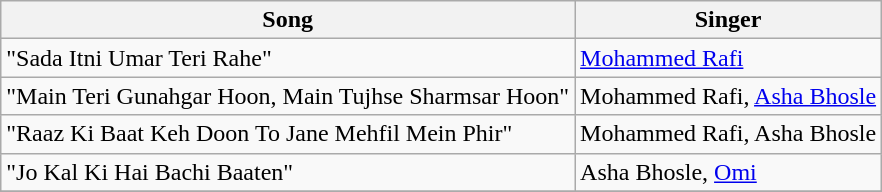<table class="wikitable">
<tr>
<th>Song</th>
<th>Singer</th>
</tr>
<tr>
<td>"Sada Itni Umar Teri Rahe"</td>
<td><a href='#'>Mohammed Rafi</a></td>
</tr>
<tr>
<td>"Main Teri Gunahgar Hoon, Main Tujhse Sharmsar Hoon"</td>
<td>Mohammed Rafi, <a href='#'>Asha Bhosle</a></td>
</tr>
<tr>
<td>"Raaz Ki Baat Keh Doon To Jane Mehfil Mein Phir"</td>
<td>Mohammed Rafi, Asha Bhosle</td>
</tr>
<tr>
<td>"Jo Kal Ki Hai Bachi Baaten"</td>
<td>Asha Bhosle, <a href='#'>Omi</a></td>
</tr>
<tr>
</tr>
</table>
